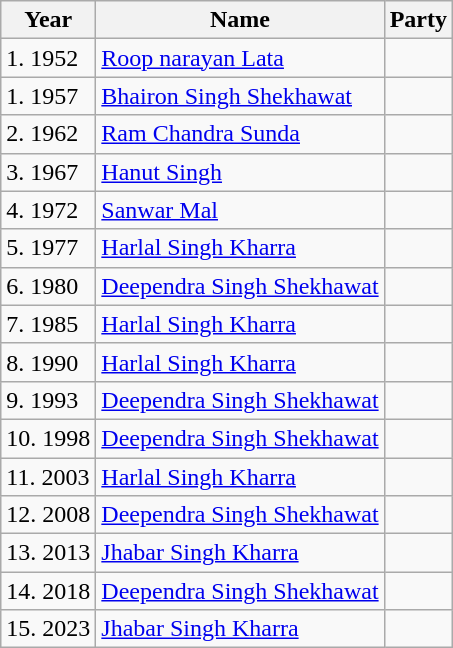<table class="wikitable sortable">
<tr>
<th>Year</th>
<th>Name</th>
<th colspan=2>Party</th>
</tr>
<tr>
<td>1. 1952</td>
<td><a href='#'>Roop narayan Lata</a></td>
<td></td>
</tr>
<tr>
<td>1. 1957</td>
<td><a href='#'>Bhairon Singh Shekhawat</a></td>
<td></td>
</tr>
<tr>
<td>2. 1962</td>
<td><a href='#'>Ram Chandra Sunda</a></td>
<td></td>
</tr>
<tr>
<td>3. 1967</td>
<td><a href='#'>Hanut Singh</a></td>
<td></td>
</tr>
<tr>
<td>4. 1972</td>
<td><a href='#'>Sanwar Mal</a></td>
<td></td>
</tr>
<tr>
<td>5. 1977</td>
<td><a href='#'>Harlal Singh Kharra</a></td>
<td></td>
</tr>
<tr>
<td>6. 1980</td>
<td><a href='#'>Deependra Singh Shekhawat</a></td>
<td></td>
</tr>
<tr>
<td>7. 1985</td>
<td><a href='#'>Harlal Singh Kharra</a></td>
<td></td>
</tr>
<tr>
<td>8. 1990</td>
<td><a href='#'>Harlal Singh Kharra</a></td>
</tr>
<tr>
<td>9. 1993</td>
<td><a href='#'>Deependra Singh Shekhawat</a></td>
<td></td>
</tr>
<tr>
<td>10. 1998</td>
<td><a href='#'>Deependra Singh Shekhawat</a></td>
</tr>
<tr>
<td>11. 2003</td>
<td><a href='#'>Harlal Singh Kharra</a></td>
<td></td>
</tr>
<tr>
<td>12. 2008</td>
<td><a href='#'>Deependra Singh Shekhawat</a></td>
<td></td>
</tr>
<tr>
<td>13. 2013</td>
<td><a href='#'>Jhabar Singh Kharra</a></td>
<td></td>
</tr>
<tr>
<td>14. 2018</td>
<td><a href='#'>Deependra Singh Shekhawat</a></td>
<td></td>
</tr>
<tr>
<td>15. 2023</td>
<td><a href='#'>Jhabar Singh Kharra</a></td>
<td></td>
</tr>
</table>
